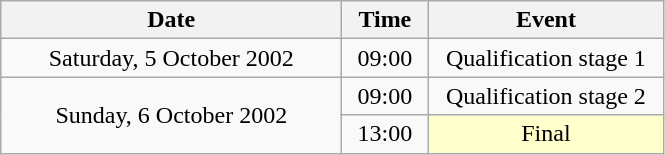<table class = "wikitable" style="text-align:center;">
<tr>
<th width=220>Date</th>
<th width=50>Time</th>
<th width=150>Event</th>
</tr>
<tr>
<td>Saturday, 5 October 2002</td>
<td>09:00</td>
<td>Qualification stage 1</td>
</tr>
<tr>
<td rowspan=2>Sunday, 6 October 2002</td>
<td>09:00</td>
<td>Qualification stage 2</td>
</tr>
<tr>
<td>13:00</td>
<td bgcolor=ffffcc>Final</td>
</tr>
</table>
